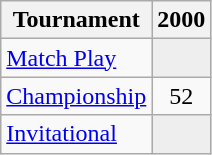<table class="wikitable" style="text-align:center;">
<tr>
<th>Tournament</th>
<th>2000</th>
</tr>
<tr>
<td align="left"><a href='#'>Match Play</a></td>
<td style="background:#eeeeee;"></td>
</tr>
<tr>
<td align="left"><a href='#'>Championship</a></td>
<td>52</td>
</tr>
<tr>
<td align="left"><a href='#'>Invitational</a></td>
<td style="background:#eeeeee;"></td>
</tr>
</table>
